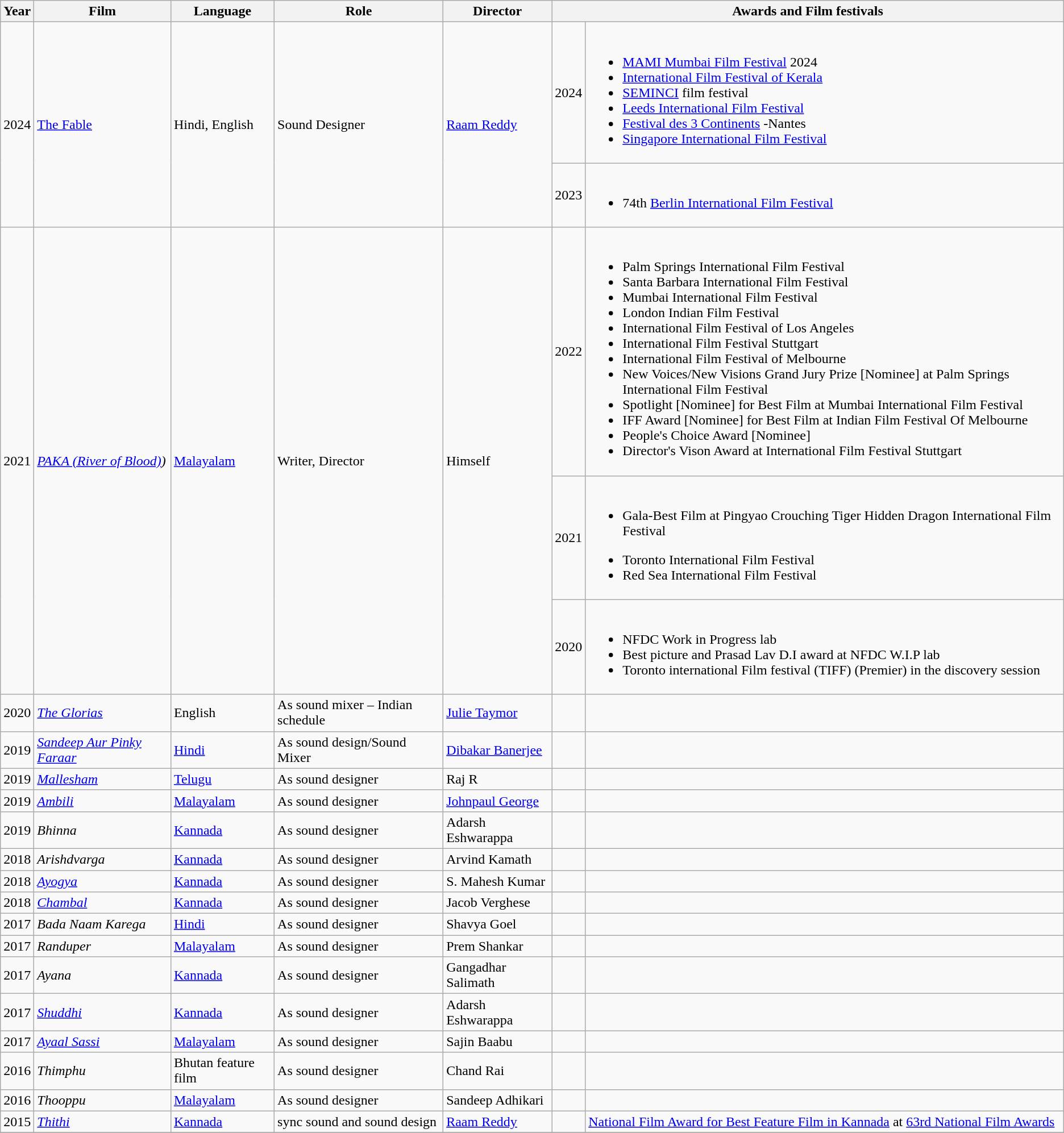<table class="wikitable sortable">
<tr>
<th>Year</th>
<th>Film</th>
<th>Language</th>
<th>Role</th>
<th>Director</th>
<th colspan="2">Awards and Film festivals</th>
</tr>
<tr>
<td rowspan="2">2024</td>
<td rowspan="2"><a href='#'>The Fable</a></td>
<td rowspan="2">Hindi, English</td>
<td rowspan="2">Sound Designer</td>
<td rowspan="2"><a href='#'>Raam Reddy</a></td>
<td>2024</td>
<td><br><ul><li><a href='#'>MAMI Mumbai Film Festival</a> 2024</li><li><a href='#'>International Film Festival of Kerala</a></li><li><a href='#'>SEMINCI</a> film festival</li><li><a href='#'>Leeds International Film Festival</a></li><li><a href='#'>Festival des 3 Continents</a> -Nantes</li><li><a href='#'>Singapore International Film Festival</a></li></ul></td>
</tr>
<tr>
<td>2023</td>
<td><br><ul><li>74th <a href='#'>Berlin International Film Festival</a></li></ul></td>
</tr>
<tr>
<td rowspan="3">2021</td>
<td rowspan="3"><em><a href='#'>PAKA (River of Blood)</a>) </em></td>
<td rowspan="3"><a href='#'>Malayalam</a></td>
<td rowspan="3">Writer, Director</td>
<td rowspan="3">Himself</td>
<td>2022</td>
<td><br><ul><li>Palm Springs International Film Festival</li><li>Santa Barbara International Film Festival</li><li>Mumbai International Film Festival</li><li>London Indian Film Festival</li><li>International Film Festival of Los Angeles</li><li>International Film Festival Stuttgart</li><li>International Film Festival of Melbourne</li><li>New Voices/New Visions Grand Jury Prize [Nominee] at Palm Springs International Film Festival</li><li>Spotlight [Nominee] for Best Film at Mumbai International Film Festival</li><li>IFF Award [Nominee] for Best Film at Indian Film Festival Of Melbourne</li><li>People's Choice Award [Nominee]</li><li>Director's Vison Award at International Film Festival Stuttgart</li></ul></td>
</tr>
<tr>
<td>2021</td>
<td><br><ul><li>Gala-Best Film at Pingyao Crouching Tiger Hidden Dragon International Film Festival</li></ul><ul><li>Toronto International Film Festival</li><li>Red Sea International Film Festival</li></ul></td>
</tr>
<tr>
<td>2020</td>
<td><br><ul><li>NFDC Work in Progress lab</li><li>Best picture and Prasad Lav D.I award at NFDC W.I.P lab</li><li>Toronto international Film festival (TIFF) (Premier) in the discovery session</li></ul></td>
</tr>
<tr>
<td>2020</td>
<td><em><a href='#'>The Glorias</a></em> </td>
<td>English</td>
<td>As sound mixer – Indian schedule</td>
<td><a href='#'>Julie Taymor</a></td>
<td></td>
<td></td>
</tr>
<tr>
<td>2019</td>
<td><em><a href='#'>Sandeep Aur Pinky Faraar</a></em> </td>
<td><a href='#'>Hindi</a></td>
<td>As sound design/Sound Mixer</td>
<td><a href='#'>Dibakar Banerjee</a></td>
<td></td>
<td></td>
</tr>
<tr>
<td>2019</td>
<td><em><a href='#'>Mallesham</a></em></td>
<td><a href='#'>Telugu</a></td>
<td>As sound designer</td>
<td>Raj R</td>
<td></td>
<td></td>
</tr>
<tr>
<td>2019</td>
<td><em><a href='#'>Ambili</a></em> </td>
<td><a href='#'>Malayalam</a></td>
<td>As sound designer</td>
<td><a href='#'>Johnpaul George</a></td>
<td></td>
<td></td>
</tr>
<tr>
<td>2019</td>
<td><em>Bhinna</em></td>
<td><a href='#'>Kannada</a></td>
<td>As sound designer</td>
<td>Adarsh Eshwarappa</td>
<td></td>
<td></td>
</tr>
<tr>
<td>2018</td>
<td><em>Arishdvarga </em></td>
<td><a href='#'>Kannada</a></td>
<td>As sound designer</td>
<td>Arvind Kamath</td>
<td></td>
<td></td>
</tr>
<tr>
<td>2018</td>
<td><em><a href='#'>Ayogya</a></em></td>
<td><a href='#'>Kannada</a></td>
<td>As sound designer</td>
<td>S. Mahesh Kumar</td>
<td></td>
<td></td>
</tr>
<tr>
<td>2018</td>
<td><em><a href='#'>Chambal</a></em></td>
<td><a href='#'>Kannada</a></td>
<td>As sound designer</td>
<td>Jacob Verghese</td>
<td></td>
<td></td>
</tr>
<tr>
<td>2017</td>
<td><em>Bada Naam Karega</em></td>
<td><a href='#'>Hindi</a></td>
<td>As sound designer</td>
<td>Shavya Goel</td>
<td></td>
<td></td>
</tr>
<tr>
<td>2017</td>
<td><em>Randuper</em></td>
<td><a href='#'>Malayalam</a></td>
<td>As sound designer</td>
<td>Prem Shankar</td>
<td></td>
<td></td>
</tr>
<tr>
<td>2017</td>
<td><em>Ayana</em></td>
<td><a href='#'>Kannada</a></td>
<td>As sound designer</td>
<td>Gangadhar Salimath</td>
<td></td>
<td></td>
</tr>
<tr>
<td>2017</td>
<td><em><a href='#'>Shuddhi</a></em></td>
<td><a href='#'>Kannada</a></td>
<td>As sound designer</td>
<td>Adarsh Eshwarappa</td>
<td></td>
<td></td>
</tr>
<tr>
<td>2017</td>
<td><em><a href='#'>Ayaal Sassi</a></em> </td>
<td><a href='#'>Malayalam</a></td>
<td>As sound designer</td>
<td>Sajin Baabu</td>
<td></td>
<td></td>
</tr>
<tr>
<td>2016</td>
<td><em>Thimphu </em></td>
<td>Bhutan feature film</td>
<td>As sound designer</td>
<td>Chand Rai</td>
<td></td>
<td></td>
</tr>
<tr>
<td>2016</td>
<td><em> Thooppu </em></td>
<td><a href='#'>Malayalam</a></td>
<td>As sound designer</td>
<td>Sandeep Adhikari</td>
<td></td>
<td></td>
</tr>
<tr>
<td>2015</td>
<td><em><a href='#'>Thithi</a></em> </td>
<td><a href='#'>Kannada</a></td>
<td>sync sound and sound design</td>
<td><a href='#'>Raam Reddy</a></td>
<td></td>
<td><a href='#'>National Film Award for Best Feature Film in Kannada</a> at <a href='#'>63rd National Film Awards</a></td>
</tr>
<tr>
</tr>
</table>
